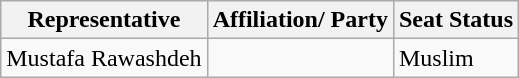<table class="wikitable">
<tr>
<th>Representative</th>
<th>Affiliation/ Party</th>
<th>Seat Status</th>
</tr>
<tr>
<td>Mustafa Rawashdeh</td>
<td></td>
<td>Muslim</td>
</tr>
</table>
